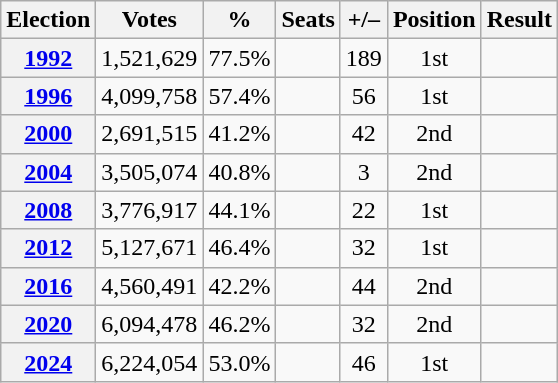<table class=wikitable style=text-align:center>
<tr>
<th>Election</th>
<th>Votes</th>
<th>%</th>
<th>Seats</th>
<th>+/–</th>
<th>Position</th>
<th>Result</th>
</tr>
<tr>
<th><a href='#'>1992</a></th>
<td>1,521,629</td>
<td>77.5%</td>
<td></td>
<td> 189</td>
<td> 1st</td>
<td></td>
</tr>
<tr>
<th><a href='#'>1996</a></th>
<td>4,099,758</td>
<td>57.4%</td>
<td></td>
<td> 56</td>
<td> 1st</td>
<td></td>
</tr>
<tr>
<th><a href='#'>2000</a></th>
<td>2,691,515</td>
<td>41.2%</td>
<td></td>
<td> 42</td>
<td> 2nd</td>
<td></td>
</tr>
<tr>
<th><a href='#'>2004</a></th>
<td>3,505,074</td>
<td>40.8%</td>
<td></td>
<td> 3</td>
<td> 2nd</td>
<td></td>
</tr>
<tr>
<th><a href='#'>2008</a></th>
<td>3,776,917</td>
<td>44.1%</td>
<td></td>
<td> 22</td>
<td> 1st</td>
<td></td>
</tr>
<tr>
<th><a href='#'>2012</a></th>
<td>5,127,671</td>
<td>46.4%</td>
<td></td>
<td> 32</td>
<td> 1st</td>
<td></td>
</tr>
<tr>
<th><a href='#'>2016</a></th>
<td>4,560,491</td>
<td>42.2%</td>
<td></td>
<td> 44</td>
<td> 2nd</td>
<td></td>
</tr>
<tr>
<th><a href='#'>2020</a></th>
<td>6,094,478</td>
<td>46.2%</td>
<td></td>
<td> 32</td>
<td> 2nd</td>
<td></td>
</tr>
<tr>
<th><a href='#'>2024</a></th>
<td>6,224,054</td>
<td>53.0%</td>
<td></td>
<td> 46</td>
<td> 1st</td>
<td></td>
</tr>
</table>
